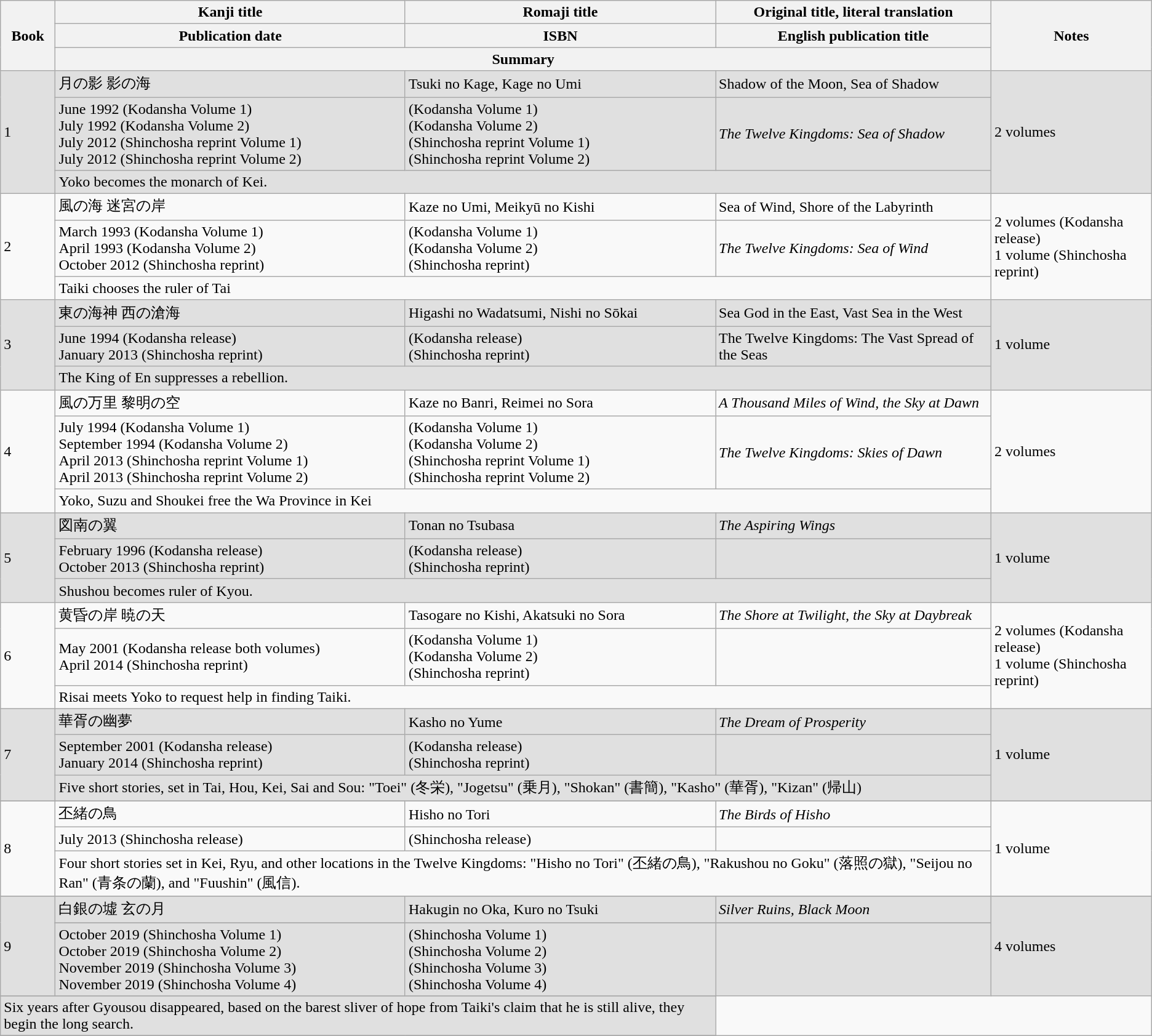<table class=wikitable>
<tr>
<th rowspan=3>Book</th>
<th>Kanji title</th>
<th>Romaji title</th>
<th>Original title, literal translation</th>
<th rowspan=3>Notes</th>
</tr>
<tr>
<th>Publication date</th>
<th>ISBN</th>
<th>English publication title</th>
</tr>
<tr>
<th colspan=3>Summary</th>
</tr>
<tr bgcolor=e0e0e0>
<td rowspan=3>1</td>
<td>月の影 影の海</td>
<td>Tsuki no Kage, Kage no Umi</td>
<td>Shadow of the Moon, Sea of Shadow</td>
<td rowspan=3>2 volumes</td>
</tr>
<tr bgcolor=e0e0e0>
<td>June 1992 (Kodansha Volume 1) <br> July 1992 (Kodansha Volume 2) <br> July 2012 (Shinchosha reprint Volume 1) <br> July 2012 (Shinchosha reprint Volume 2)</td>
<td> (Kodansha Volume 1) <br>  (Kodansha Volume 2) <br>  (Shinchosha reprint Volume 1) <br>  (Shinchosha reprint Volume 2)</td>
<td><em>The Twelve Kingdoms: Sea of Shadow</em></td>
</tr>
<tr bgcolor=e0e0e0>
<td colspan=3>Yoko becomes the monarch of Kei.</td>
</tr>
<tr>
<td rowspan=3>2</td>
<td>風の海 迷宮の岸</td>
<td>Kaze no Umi, Meikyū no Kishi</td>
<td>Sea of Wind, Shore of the Labyrinth</td>
<td rowspan=3>2 volumes (Kodansha release) <br> 1 volume (Shinchosha reprint)</td>
</tr>
<tr>
<td>March 1993 (Kodansha Volume 1) <br> April 1993 (Kodansha Volume 2) <br> October 2012 (Shinchosha reprint)</td>
<td>  (Kodansha Volume 1) <br>  (Kodansha Volume 2) <br>  (Shinchosha reprint)</td>
<td><em>The Twelve Kingdoms: Sea of Wind</em></td>
</tr>
<tr>
<td colspan=3>Taiki chooses the ruler of Tai</td>
</tr>
<tr bgcolor=e0e0e0>
<td rowspan=3>3</td>
<td>東の海神 西の滄海</td>
<td>Higashi no Wadatsumi, Nishi no Sōkai</td>
<td>Sea God in the East, Vast Sea in the West</td>
<td rowspan=3>1 volume</td>
</tr>
<tr bgcolor=e0e0e0>
<td>June 1994 (Kodansha release) <br> January 2013 (Shinchosha reprint)</td>
<td>  (Kodansha release) <br>  (Shinchosha reprint)</td>
<td>The Twelve Kingdoms: The Vast Spread of the Seas</td>
</tr>
<tr bgcolor=e0e0e0>
<td colspan=3>The King of En suppresses a rebellion.</td>
</tr>
<tr>
<td rowspan=3>4</td>
<td>風の万里 黎明の空</td>
<td>Kaze no Banri, Reimei no Sora</td>
<td><em>A Thousand Miles of Wind, the Sky at Dawn</em></td>
<td rowspan=3>2 volumes</td>
</tr>
<tr>
<td>July 1994 (Kodansha Volume 1) <br> September 1994 (Kodansha Volume 2) <br> April 2013 (Shinchosha reprint Volume 1) <br> April 2013 (Shinchosha reprint Volume 2)</td>
<td>  (Kodansha Volume 1) <br>  (Kodansha Volume 2) <br>  (Shinchosha reprint Volume 1) <br>  (Shinchosha reprint Volume 2)</td>
<td><em>The Twelve Kingdoms: Skies of Dawn</em></td>
</tr>
<tr>
<td colspan=3>Yoko, Suzu and Shoukei free the Wa Province in Kei</td>
</tr>
<tr bgcolor=e0e0e0>
<td rowspan=3>5</td>
<td>図南の翼</td>
<td>Tonan no Tsubasa</td>
<td><em>The Aspiring Wings</em></td>
<td rowspan=3>1 volume</td>
</tr>
<tr bgcolor=e0e0e0>
<td>February 1996 (Kodansha release) <br> October 2013 (Shinchosha reprint)</td>
<td>  (Kodansha release) <br>  (Shinchosha reprint)</td>
<td></td>
</tr>
<tr bgcolor=e0e0e0>
<td colspan=3>Shushou becomes ruler of Kyou.</td>
</tr>
<tr>
<td rowspan=3>6</td>
<td>黄昏の岸 暁の天</td>
<td>Tasogare no Kishi, Akatsuki no Sora</td>
<td><em>The Shore at Twilight, the Sky at Daybreak</em></td>
<td rowspan=3>2 volumes (Kodansha release) <br> 1 volume (Shinchosha reprint)</td>
</tr>
<tr>
<td>May 2001 (Kodansha release both volumes) <br> April 2014 (Shinchosha reprint)</td>
<td>  (Kodansha Volume 1) <br>  (Kodansha Volume 2) <br>  (Shinchosha reprint)</td>
<td></td>
</tr>
<tr>
<td colspan=3>Risai meets Yoko to request help in finding Taiki.</td>
</tr>
<tr bgcolor=e0e0e0>
<td rowspan=3>7</td>
<td>華胥の幽夢</td>
<td>Kasho no Yume</td>
<td><em>The Dream of Prosperity</em></td>
<td rowspan=3>1 volume</td>
</tr>
<tr bgcolor=e0e0e0>
<td>September 2001 (Kodansha release) <br> January 2014 (Shinchosha reprint)</td>
<td>  (Kodansha release) <br>  (Shinchosha reprint)</td>
<td></td>
</tr>
<tr bgcolor=e0e0e0>
<td colspan=3>Five short stories, set in Tai, Hou, Kei, Sai and Sou: "Toei" (冬栄), "Jogetsu" (乗月), "Shokan" (書簡), "Kasho" (華胥), "Kizan" (帰山)</td>
</tr>
<tr>
</tr>
<tr>
<td rowspan=3>8</td>
<td>丕緒の鳥</td>
<td>Hisho no Tori</td>
<td><em>The Birds of Hisho</em></td>
<td rowspan=3>1 volume</td>
</tr>
<tr>
<td>July 2013 (Shinchosha release)</td>
<td> (Shinchosha release)</td>
<td></td>
</tr>
<tr>
<td colspan=3>Four short stories set in Kei, Ryu, and other locations in the Twelve Kingdoms: "Hisho no Tori" (丕緒の鳥), "Rakushou no Goku" (落照の獄), "Seijou no Ran" (青条の蘭), and "Fuushin" (風信).</td>
</tr>
<tr>
</tr>
<tr>
</tr>
<tr bgcolor=e0e0e0>
<td rowspan=3>9</td>
<td>白銀の墟 玄の月</td>
<td>Hakugin no Oka, Kuro no Tsuki</td>
<td><em>Silver Ruins, Black Moon</em></td>
<td rowspan=3>4 volumes</td>
</tr>
<tr>
</tr>
<tr bgcolor=e0e0e0>
<td>October 2019 (Shinchosha Volume 1) <br> October 2019 (Shinchosha Volume 2) <br> November 2019 (Shinchosha Volume 3) <br> November 2019 (Shinchosha Volume 4)</td>
<td> (Shinchosha Volume 1) <br>  (Shinchosha Volume 2) <br>  (Shinchosha Volume 3) <br>  (Shinchosha Volume 4) <br></td>
<td></td>
</tr>
<tr>
</tr>
<tr bgcolor=e0e0e0>
<td colspan=3>Six years after Gyousou disappeared, based on the barest sliver of hope from Taiki's claim that he is still alive, they begin the long search.</td>
</tr>
<tr>
</tr>
</table>
